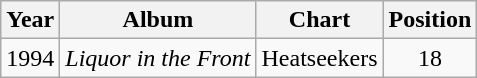<table class="wikitable">
<tr>
<th>Year</th>
<th>Album</th>
<th>Chart</th>
<th>Position</th>
</tr>
<tr>
<td>1994</td>
<td><em>Liquor in the Front</em></td>
<td>Heatseekers</td>
<td align="center">18</td>
</tr>
</table>
